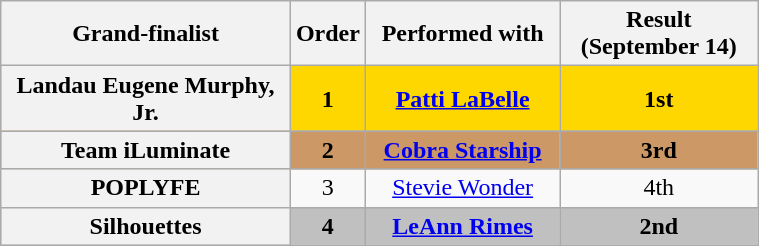<table class="wikitable sortable plainrowheaders" style="text-align:center" width="40%;">
<tr>
<th class="unsortable" style="width:17em;">Grand-finalist</th>
<th data-sort-type="number" style="width:1em;">Order</th>
<th class="unsortable" style="width:10em;">Performed with</th>
<th data-sort-type="number" style="width:10em;">Result (September 14)</th>
</tr>
<tr style="background:gold;">
<th scope="row"><strong>Landau Eugene Murphy, Jr.</strong></th>
<td><strong>1</strong></td>
<td><strong><a href='#'>Patti LaBelle</a></strong></td>
<td><strong>1st</strong></td>
</tr>
<tr style="background:#c96;">
<th scope="row"><strong>Team iLuminate</strong></th>
<td><strong>2</strong></td>
<td><strong><a href='#'>Cobra Starship</a></strong></td>
<td><strong>3rd</strong></td>
</tr>
<tr>
<th scope="row">POPLYFE</th>
<td>3</td>
<td><a href='#'>Stevie Wonder</a></td>
<td>4th</td>
</tr>
<tr style="background:silver;">
<th scope="row"><strong>Silhouettes</strong></th>
<td><strong>4</strong></td>
<td><strong><a href='#'>LeAnn Rimes</a></strong></td>
<td><strong>2nd</strong></td>
</tr>
</table>
